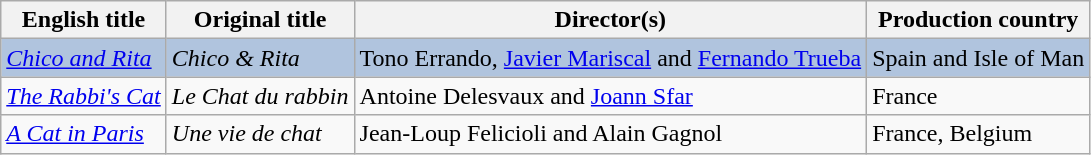<table class="wikitable">
<tr>
<th>English title</th>
<th>Original title</th>
<th>Director(s)</th>
<th>Production country</th>
</tr>
<tr style="background:#B0C4DE;">
<td><em><a href='#'>Chico and Rita</a></em></td>
<td><em>Chico & Rita</em></td>
<td>Tono Errando, <a href='#'>Javier Mariscal</a> and <a href='#'>Fernando Trueba</a></td>
<td>Spain and Isle of Man</td>
</tr>
<tr>
<td><em><a href='#'>The Rabbi's Cat</a></em></td>
<td><em>Le Chat du rabbin</em></td>
<td>Antoine Delesvaux and <a href='#'>Joann Sfar</a></td>
<td>France</td>
</tr>
<tr>
<td><em><a href='#'>A Cat in Paris</a></em></td>
<td><em>Une vie de chat</em></td>
<td>Jean-Loup Felicioli and Alain Gagnol</td>
<td>France, Belgium</td>
</tr>
</table>
